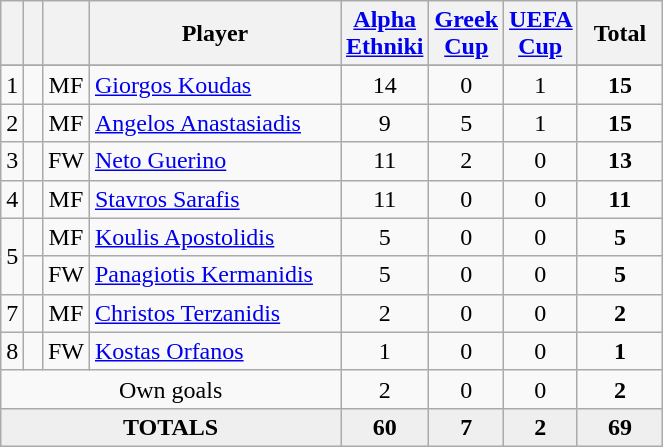<table class="wikitable sortable" style="text-align:center">
<tr>
<th width=5></th>
<th width=5></th>
<th width=5></th>
<th width=160>Player</th>
<th width=40><a href='#'>Alpha Ethniki</a></th>
<th width=40><a href='#'>Greek Cup</a></th>
<th width=40><a href='#'>UEFA Cup</a></th>
<th width=50>Total</th>
</tr>
<tr>
</tr>
<tr>
<td>1</td>
<td></td>
<td>MF</td>
<td align=left> <a href='#'>Giorgos Koudas</a></td>
<td>14</td>
<td>0</td>
<td>1</td>
<td><strong>15</strong></td>
</tr>
<tr>
<td>2</td>
<td></td>
<td>MF</td>
<td align=left> <a href='#'>Angelos Anastasiadis</a></td>
<td>9</td>
<td>5</td>
<td>1</td>
<td><strong>15</strong></td>
</tr>
<tr>
<td>3</td>
<td></td>
<td>FW</td>
<td align=left> <a href='#'>Neto Guerino</a></td>
<td>11</td>
<td>2</td>
<td>0</td>
<td><strong>13</strong></td>
</tr>
<tr>
<td>4</td>
<td></td>
<td>MF</td>
<td align=left> <a href='#'>Stavros Sarafis</a></td>
<td>11</td>
<td>0</td>
<td>0</td>
<td><strong>11</strong></td>
</tr>
<tr>
<td rowspan=2>5</td>
<td></td>
<td>MF</td>
<td align=left> <a href='#'>Koulis Apostolidis</a></td>
<td>5</td>
<td>0</td>
<td>0</td>
<td><strong>5</strong></td>
</tr>
<tr>
<td></td>
<td>FW</td>
<td align=left> <a href='#'>Panagiotis Kermanidis</a></td>
<td>5</td>
<td>0</td>
<td>0</td>
<td><strong>5</strong></td>
</tr>
<tr>
<td>7</td>
<td></td>
<td>MF</td>
<td align=left> <a href='#'>Christos Terzanidis</a></td>
<td>2</td>
<td>0</td>
<td>0</td>
<td><strong>2</strong></td>
</tr>
<tr>
<td>8</td>
<td></td>
<td>FW</td>
<td align=left> <a href='#'>Kostas Orfanos</a></td>
<td>1</td>
<td>0</td>
<td>0</td>
<td><strong>1</strong></td>
</tr>
<tr>
<td colspan="4">Own goals</td>
<td>2</td>
<td>0</td>
<td>0</td>
<td><strong>2</strong></td>
</tr>
<tr bgcolor="#EFEFEF">
<td colspan=4><strong>TOTALS</strong></td>
<td><strong>60</strong></td>
<td><strong>7</strong></td>
<td><strong>2</strong></td>
<td><strong>69</strong></td>
</tr>
</table>
